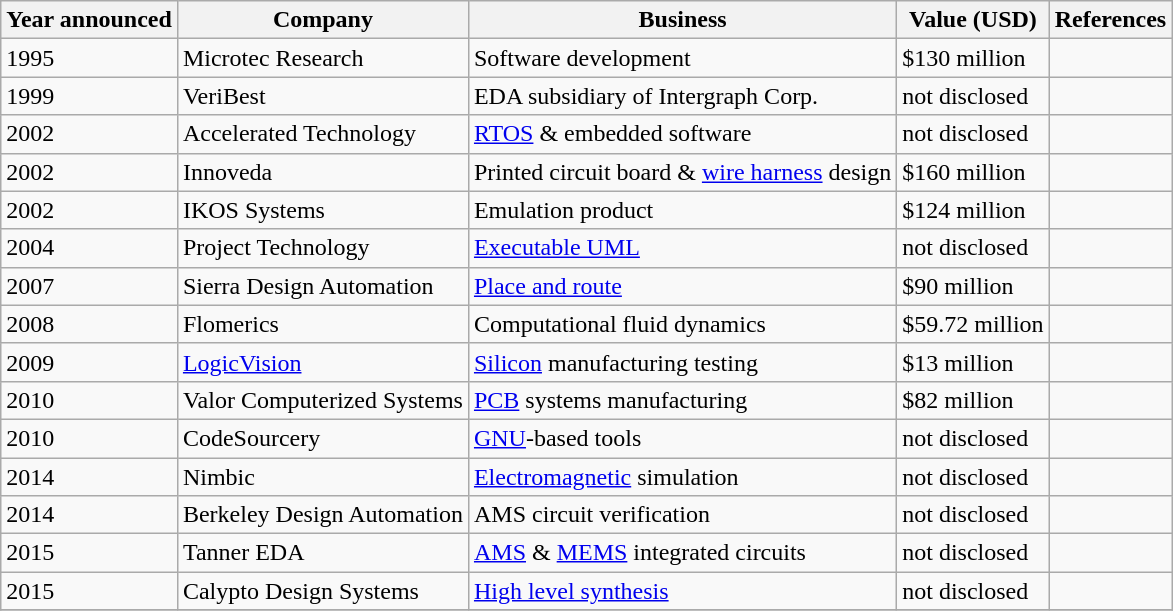<table class="wikitable sortable">
<tr>
<th>Year announced</th>
<th>Company</th>
<th class="unsortable">Business</th>
<th>Value (USD)</th>
<th class="unsortable">References</th>
</tr>
<tr>
<td>1995</td>
<td>Microtec Research</td>
<td>Software development</td>
<td>$130 million</td>
<td></td>
</tr>
<tr>
<td>1999</td>
<td>VeriBest</td>
<td>EDA subsidiary of Intergraph Corp.</td>
<td>not disclosed</td>
<td></td>
</tr>
<tr>
<td>2002</td>
<td>Accelerated Technology</td>
<td><a href='#'>RTOS</a> & embedded software</td>
<td>not disclosed</td>
<td></td>
</tr>
<tr>
<td>2002</td>
<td>Innoveda</td>
<td>Printed circuit board & <a href='#'>wire harness</a> design</td>
<td>$160 million</td>
<td></td>
</tr>
<tr>
<td>2002</td>
<td>IKOS Systems</td>
<td>Emulation product</td>
<td>$124 million</td>
<td></td>
</tr>
<tr>
<td>2004</td>
<td>Project Technology</td>
<td><a href='#'>Executable UML</a></td>
<td>not disclosed</td>
<td></td>
</tr>
<tr>
<td>2007</td>
<td>Sierra Design Automation</td>
<td><a href='#'>Place and route</a></td>
<td>$90 million</td>
<td></td>
</tr>
<tr>
<td>2008</td>
<td>Flomerics</td>
<td>Computational fluid dynamics</td>
<td>$59.72 million</td>
<td></td>
</tr>
<tr>
<td>2009</td>
<td><a href='#'>LogicVision</a></td>
<td><a href='#'>Silicon</a> manufacturing testing</td>
<td>$13 million</td>
<td></td>
</tr>
<tr>
<td>2010</td>
<td>Valor Computerized Systems</td>
<td><a href='#'>PCB</a> systems manufacturing</td>
<td>$82 million</td>
<td></td>
</tr>
<tr>
<td>2010</td>
<td>CodeSourcery</td>
<td><a href='#'>GNU</a>-based tools</td>
<td>not disclosed</td>
<td></td>
</tr>
<tr>
<td>2014</td>
<td>Nimbic</td>
<td><a href='#'>Electromagnetic</a> simulation</td>
<td>not disclosed</td>
<td></td>
</tr>
<tr>
<td>2014</td>
<td>Berkeley Design Automation</td>
<td>AMS circuit verification</td>
<td>not disclosed</td>
<td></td>
</tr>
<tr>
<td>2015</td>
<td>Tanner EDA</td>
<td><a href='#'>AMS</a> & <a href='#'>MEMS</a> integrated circuits</td>
<td>not disclosed</td>
<td></td>
</tr>
<tr>
<td>2015</td>
<td>Calypto Design Systems</td>
<td><a href='#'>High level synthesis</a></td>
<td>not disclosed</td>
<td></td>
</tr>
<tr>
</tr>
</table>
